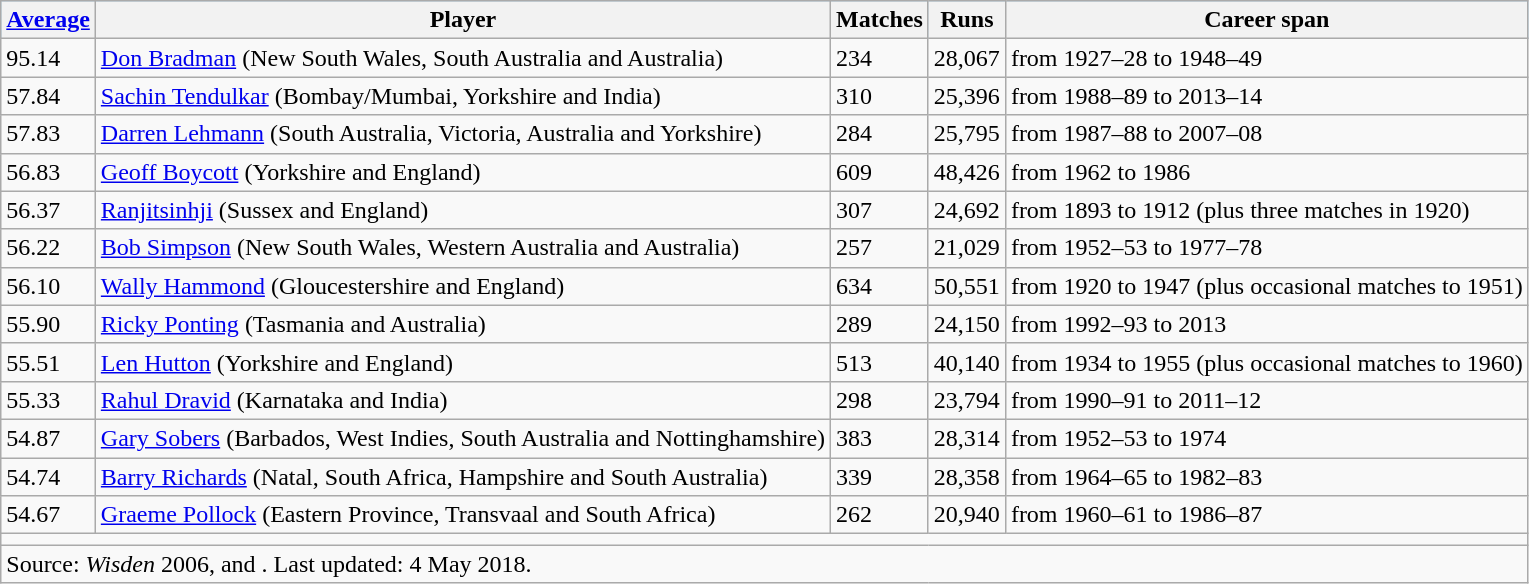<table class="wikitable">
<tr style="background:#87cefa;">
<th><a href='#'>Average</a></th>
<th>Player</th>
<th>Matches</th>
<th>Runs</th>
<th>Career span</th>
</tr>
<tr>
<td>95.14</td>
<td><a href='#'>Don Bradman</a> (New South Wales, South Australia and Australia)</td>
<td>234</td>
<td>28,067</td>
<td>from 1927–28 to 1948–49</td>
</tr>
<tr>
<td>57.84</td>
<td><a href='#'>Sachin Tendulkar</a> (Bombay/Mumbai, Yorkshire and India)</td>
<td>310</td>
<td>25,396</td>
<td>from 1988–89 to 2013–14</td>
</tr>
<tr>
<td>57.83</td>
<td><a href='#'>Darren Lehmann</a> (South Australia, Victoria, Australia and Yorkshire)</td>
<td>284</td>
<td>25,795</td>
<td>from 1987–88 to 2007–08</td>
</tr>
<tr>
<td>56.83</td>
<td><a href='#'>Geoff Boycott</a> (Yorkshire and England)</td>
<td>609</td>
<td>48,426</td>
<td>from 1962 to 1986</td>
</tr>
<tr>
<td>56.37</td>
<td><a href='#'>Ranjitsinhji</a> (Sussex and England)</td>
<td>307</td>
<td>24,692</td>
<td>from 1893 to 1912 (plus three matches in 1920)</td>
</tr>
<tr>
<td>56.22</td>
<td><a href='#'>Bob Simpson</a> (New South Wales, Western Australia and Australia)</td>
<td>257</td>
<td>21,029</td>
<td>from 1952–53 to 1977–78</td>
</tr>
<tr>
<td>56.10</td>
<td><a href='#'>Wally Hammond</a> (Gloucestershire and England)</td>
<td>634</td>
<td>50,551</td>
<td>from 1920 to 1947 (plus occasional matches to 1951)</td>
</tr>
<tr>
<td>55.90</td>
<td><a href='#'>Ricky Ponting</a> (Tasmania and Australia)</td>
<td>289</td>
<td>24,150</td>
<td>from 1992–93 to 2013</td>
</tr>
<tr>
<td>55.51</td>
<td><a href='#'>Len Hutton</a> (Yorkshire and England)</td>
<td>513</td>
<td>40,140</td>
<td>from 1934 to 1955 (plus occasional matches to 1960)</td>
</tr>
<tr>
<td>55.33</td>
<td><a href='#'>Rahul Dravid</a> (Karnataka and India)</td>
<td>298</td>
<td>23,794</td>
<td>from 1990–91 to 2011–12</td>
</tr>
<tr>
<td>54.87</td>
<td><a href='#'>Gary Sobers</a> (Barbados, West Indies, South Australia and Nottinghamshire)</td>
<td>383</td>
<td>28,314</td>
<td>from 1952–53 to 1974</td>
</tr>
<tr>
<td>54.74</td>
<td><a href='#'>Barry Richards</a> (Natal, South Africa, Hampshire and South Australia)</td>
<td>339</td>
<td>28,358</td>
<td>from 1964–65 to 1982–83</td>
</tr>
<tr>
<td>54.67</td>
<td><a href='#'>Graeme Pollock</a> (Eastern Province, Transvaal and South Africa)</td>
<td>262</td>
<td>20,940</td>
<td>from 1960–61 to 1986–87</td>
</tr>
<tr>
<td colspan=5><small></small></td>
</tr>
<tr>
<td colspan="5">Source: <em>Wisden</em> 2006,  and . Last updated: 4 May 2018.</td>
</tr>
</table>
